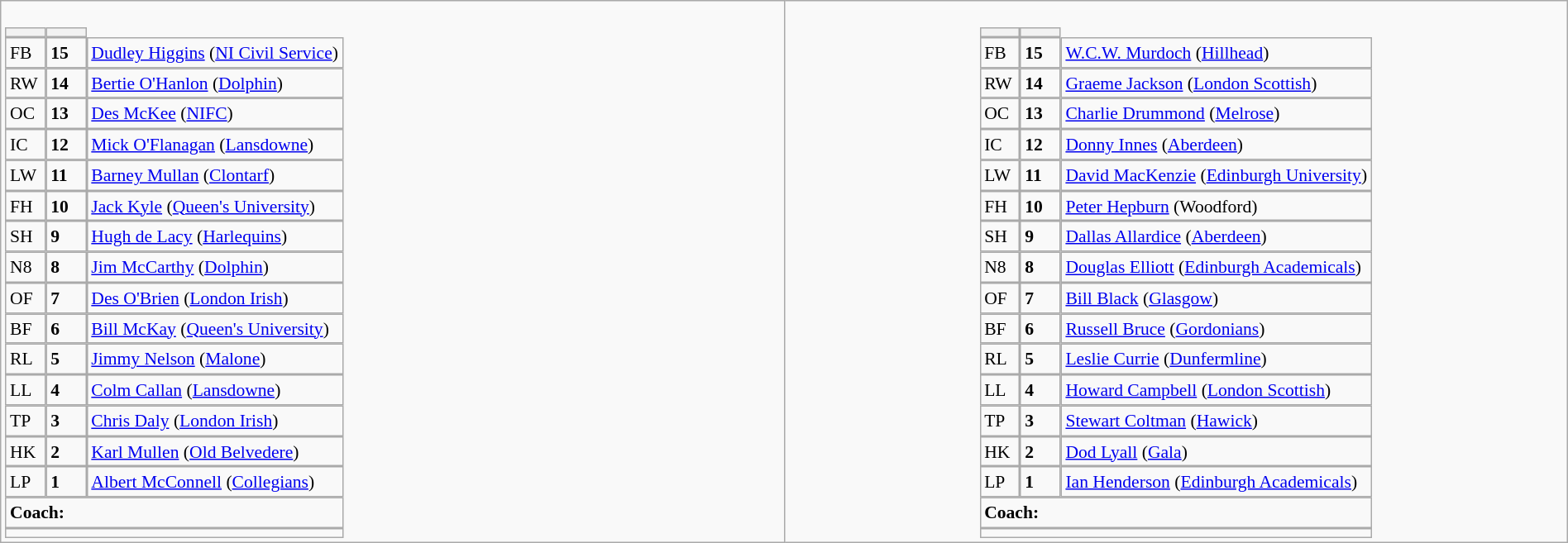<table width="100%" class="wikitable mw-collapsible mw-collapsed">
<tr>
<td valign="top" width="50%"><br><table style="font-size: 90%" cellspacing="0" cellpadding="0">
<tr>
<th width="25"></th>
<th width="25"></th>
</tr>
<tr>
<td>FB</td>
<td><strong>15</strong></td>
<td> <a href='#'>Dudley Higgins</a> (<a href='#'>NI Civil Service</a>)</td>
</tr>
<tr>
<td>RW</td>
<td><strong>14</strong></td>
<td> <a href='#'>Bertie O'Hanlon</a> (<a href='#'>Dolphin</a>)</td>
</tr>
<tr>
<td>OC</td>
<td><strong>13</strong></td>
<td> <a href='#'>Des McKee</a> (<a href='#'>NIFC</a>)</td>
</tr>
<tr>
<td>IC</td>
<td><strong>12</strong></td>
<td> <a href='#'>Mick O'Flanagan</a> (<a href='#'>Lansdowne</a>)</td>
</tr>
<tr>
<td>LW</td>
<td><strong>11</strong></td>
<td> <a href='#'>Barney Mullan</a> (<a href='#'>Clontarf</a>)</td>
</tr>
<tr>
<td>FH</td>
<td><strong>10</strong></td>
<td> <a href='#'>Jack Kyle</a> (<a href='#'>Queen's University</a>)</td>
</tr>
<tr>
<td>SH</td>
<td><strong>9</strong></td>
<td> <a href='#'>Hugh de Lacy</a> (<a href='#'>Harlequins</a>)</td>
</tr>
<tr>
<td>N8</td>
<td><strong>8</strong></td>
<td> <a href='#'>Jim McCarthy</a> (<a href='#'>Dolphin</a>)</td>
</tr>
<tr>
<td>OF</td>
<td><strong>7</strong></td>
<td> <a href='#'>Des O'Brien</a> (<a href='#'>London Irish</a>)</td>
</tr>
<tr>
<td>BF</td>
<td><strong>6</strong></td>
<td> <a href='#'>Bill McKay</a> (<a href='#'>Queen's University</a>)</td>
</tr>
<tr>
<td>RL</td>
<td><strong>5</strong></td>
<td> <a href='#'>Jimmy Nelson</a> (<a href='#'>Malone</a>)</td>
</tr>
<tr>
<td>LL</td>
<td><strong>4</strong></td>
<td> <a href='#'>Colm Callan</a> (<a href='#'>Lansdowne</a>)</td>
</tr>
<tr>
<td>TP</td>
<td><strong>3</strong></td>
<td> <a href='#'>Chris Daly</a> (<a href='#'>London Irish</a>)</td>
</tr>
<tr>
<td>HK</td>
<td><strong>2</strong></td>
<td> <a href='#'>Karl Mullen</a> (<a href='#'>Old Belvedere</a>)</td>
</tr>
<tr>
<td>LP</td>
<td><strong>1</strong></td>
<td> <a href='#'>Albert McConnell</a> (<a href='#'>Collegians</a>)</td>
</tr>
<tr>
<td colspan="4"><strong>Coach:</strong></td>
</tr>
<tr>
<td colspan="4"></td>
</tr>
</table>
</td>
<td valign="top" width="50%"><br><table style="font-size: 90%" cellspacing="0" cellpadding="0" align="center">
<tr>
<th width="25"></th>
<th width="25"></th>
</tr>
<tr>
<td>FB</td>
<td><strong>15</strong></td>
<td><a href='#'>W.C.W. Murdoch</a> (<a href='#'>Hillhead</a>)</td>
</tr>
<tr>
<td>RW</td>
<td><strong>14</strong></td>
<td><a href='#'>Graeme Jackson</a> (<a href='#'>London Scottish</a>)</td>
</tr>
<tr>
<td>OC</td>
<td><strong>13</strong></td>
<td><a href='#'>Charlie Drummond</a> (<a href='#'>Melrose</a>)</td>
</tr>
<tr>
<td>IC</td>
<td><strong>12</strong></td>
<td><a href='#'>Donny Innes</a> (<a href='#'>Aberdeen</a>)</td>
</tr>
<tr>
<td>LW</td>
<td><strong>11</strong></td>
<td><a href='#'>David MacKenzie</a> (<a href='#'>Edinburgh University</a>)</td>
</tr>
<tr>
<td>FH</td>
<td><strong>10</strong></td>
<td><a href='#'>Peter Hepburn</a> (Woodford)</td>
</tr>
<tr>
<td>SH</td>
<td><strong>9</strong></td>
<td><a href='#'>Dallas Allardice</a> (<a href='#'>Aberdeen</a>)</td>
</tr>
<tr>
<td>N8</td>
<td><strong>8</strong></td>
<td><a href='#'>Douglas Elliott</a> (<a href='#'>Edinburgh Academicals</a>)</td>
</tr>
<tr>
<td>OF</td>
<td><strong>7</strong></td>
<td><a href='#'>Bill Black</a> (<a href='#'>Glasgow</a>)</td>
</tr>
<tr>
<td>BF</td>
<td><strong>6</strong></td>
<td><a href='#'>Russell Bruce</a> (<a href='#'>Gordonians</a>)</td>
</tr>
<tr>
<td>RL</td>
<td><strong>5</strong></td>
<td><a href='#'>Leslie Currie</a> (<a href='#'>Dunfermline</a>)</td>
</tr>
<tr>
<td>LL</td>
<td><strong>4</strong></td>
<td><a href='#'>Howard Campbell</a> (<a href='#'>London Scottish</a>)</td>
</tr>
<tr>
<td>TP</td>
<td><strong>3</strong></td>
<td><a href='#'>Stewart Coltman</a> (<a href='#'>Hawick</a>)</td>
</tr>
<tr>
<td>HK</td>
<td><strong>2</strong></td>
<td><a href='#'>Dod Lyall</a> (<a href='#'>Gala</a>)</td>
</tr>
<tr>
<td>LP</td>
<td><strong>1</strong></td>
<td><a href='#'>Ian Henderson</a> (<a href='#'>Edinburgh Academicals</a>)</td>
</tr>
<tr>
<td colspan="4"><strong>Coach:</strong></td>
</tr>
<tr>
<td colspan="4"></td>
</tr>
</table>
</td>
</tr>
</table>
